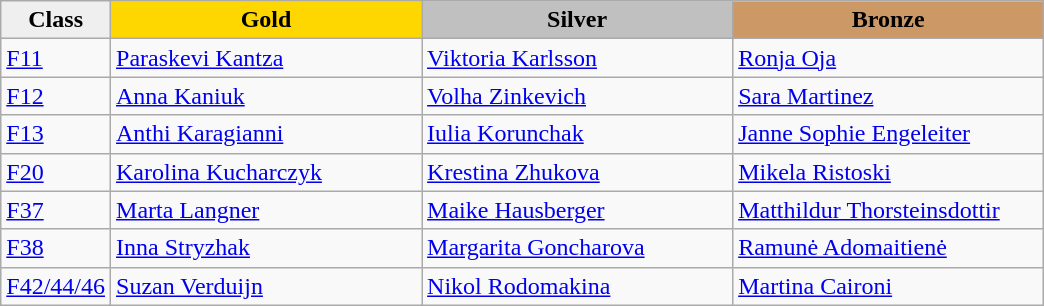<table class="wikitable" style="text-align:left">
<tr align="center">
<td bgcolor=efefef><strong>Class</strong></td>
<td width=200 bgcolor=gold><strong>Gold</strong></td>
<td width=200 bgcolor=silver><strong>Silver</strong></td>
<td width=200 bgcolor=CC9966><strong>Bronze</strong></td>
</tr>
<tr>
<td><a href='#'>F11</a></td>
<td><a href='#'>Paraskevi Kantza</a><br></td>
<td><a href='#'>Viktoria Karlsson</a><br></td>
<td><a href='#'>Ronja Oja</a><br></td>
</tr>
<tr>
<td><a href='#'>F12</a></td>
<td><a href='#'>Anna Kaniuk</a><br></td>
<td><a href='#'>Volha Zinkevich</a><br></td>
<td><a href='#'>Sara Martinez</a><br></td>
</tr>
<tr>
<td><a href='#'>F13</a></td>
<td><a href='#'>Anthi Karagianni</a><br></td>
<td><a href='#'>Iulia Korunchak</a><br></td>
<td><a href='#'>Janne Sophie Engeleiter</a><br></td>
</tr>
<tr>
<td><a href='#'>F20</a></td>
<td><a href='#'>Karolina Kucharczyk</a><br></td>
<td><a href='#'>Krestina Zhukova</a><br></td>
<td><a href='#'>Mikela Ristoski</a><br></td>
</tr>
<tr>
<td><a href='#'>F37</a></td>
<td><a href='#'>Marta Langner</a><br></td>
<td><a href='#'>Maike Hausberger</a><br></td>
<td><a href='#'>Matthildur Thorsteinsdottir</a><br></td>
</tr>
<tr>
<td><a href='#'>F38</a></td>
<td><a href='#'>Inna Stryzhak</a><br></td>
<td><a href='#'>Margarita Goncharova</a><br></td>
<td><a href='#'>Ramunė Adomaitienė</a><br></td>
</tr>
<tr>
<td><a href='#'>F42/44/46</a></td>
<td><a href='#'>Suzan Verduijn</a><br></td>
<td><a href='#'>Nikol Rodomakina</a><br></td>
<td><a href='#'>Martina Caironi</a><br></td>
</tr>
</table>
